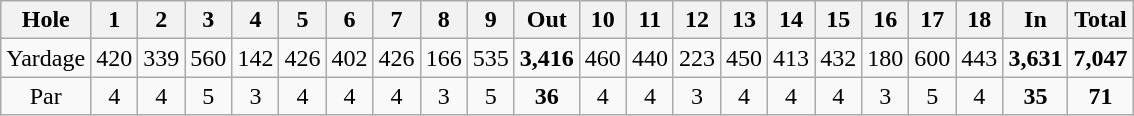<table class="wikitable" style="text-align:center">
<tr>
<th align="left">Hole</th>
<th>1</th>
<th>2</th>
<th>3</th>
<th>4</th>
<th>5</th>
<th>6</th>
<th>7</th>
<th>8</th>
<th>9</th>
<th>Out</th>
<th>10</th>
<th>11</th>
<th>12</th>
<th>13</th>
<th>14</th>
<th>15</th>
<th>16</th>
<th>17</th>
<th>18</th>
<th>In</th>
<th>Total</th>
</tr>
<tr>
<td align="center">Yardage</td>
<td>420</td>
<td>339</td>
<td>560</td>
<td>142</td>
<td>426</td>
<td>402</td>
<td>426</td>
<td>166</td>
<td>535</td>
<td><strong>3,416</strong></td>
<td>460</td>
<td>440</td>
<td>223</td>
<td>450</td>
<td>413</td>
<td>432</td>
<td>180</td>
<td>600</td>
<td>443</td>
<td><strong>3,631</strong></td>
<td><strong>7,047</strong></td>
</tr>
<tr>
<td align="center">Par</td>
<td>4</td>
<td>4</td>
<td>5</td>
<td>3</td>
<td>4</td>
<td>4</td>
<td>4</td>
<td>3</td>
<td>5</td>
<td><strong>36</strong></td>
<td>4</td>
<td>4</td>
<td>3</td>
<td>4</td>
<td>4</td>
<td>4</td>
<td>3</td>
<td>5</td>
<td>4</td>
<td><strong>35</strong></td>
<td><strong>71</strong></td>
</tr>
</table>
